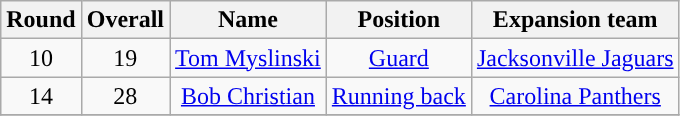<table class="wikitable" style="text-align:center">
<tr>
<th>Round</th>
<th>Overall</th>
<th>Name</th>
<th>Position</th>
<th>Expansion team</th>
</tr>
<tr>
<td>10</td>
<td>19</td>
<td><a href='#'>Tom Myslinski</a></td>
<td><a href='#'>Guard</a></td>
<td><a href='#'>Jacksonville Jaguars</a></td>
</tr>
<tr>
<td>14</td>
<td>28</td>
<td><a href='#'>Bob Christian</a></td>
<td><a href='#'>Running back</a></td>
<td><a href='#'>Carolina Panthers</a></td>
</tr>
<tr>
</tr>
</table>
